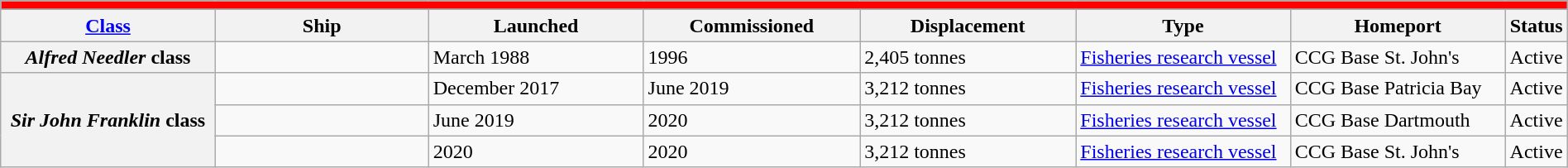<table class="wikitable" style="margin:auto; width:100%;">
<tr>
<th style="align: center; background: #FF0000;" colspan="8"><strong></strong></th>
</tr>
<tr>
</tr>
<tr>
<th style="text-align:center; width:14%;"><a href='#'>Class</a></th>
<th style="text-align:center; width:14%;">Ship</th>
<th style="text-align:center; width:14%;">Launched</th>
<th style="text-align:center; width:14%;">Commissioned</th>
<th style="text-align:center; width:14%;">Displacement</th>
<th style="text-align:center; width:14%;">Type</th>
<th style="text-align:center; width:14%;">Homeport</th>
<th style="text-align:center; width:2%;">Status</th>
</tr>
<tr>
<th><em>Alfred Needler</em> class</th>
<td></td>
<td>March 1988</td>
<td>1996</td>
<td>2,405 tonnes</td>
<td><a href='#'>Fisheries research vessel</a></td>
<td>CCG Base St. John's</td>
<td>Active</td>
</tr>
<tr>
<th rowspan="3"><em>Sir John Franklin</em> class</th>
<td></td>
<td>December 2017</td>
<td>June 2019</td>
<td>3,212 tonnes</td>
<td><a href='#'>Fisheries research vessel</a></td>
<td>CCG Base Patricia Bay</td>
<td>Active</td>
</tr>
<tr>
<td></td>
<td>June 2019</td>
<td>2020</td>
<td>3,212 tonnes</td>
<td><a href='#'>Fisheries research vessel</a></td>
<td>CCG Base Dartmouth</td>
<td>Active</td>
</tr>
<tr>
<td></td>
<td>2020</td>
<td>2020</td>
<td>3,212 tonnes</td>
<td><a href='#'>Fisheries research vessel</a></td>
<td>CCG Base St. John's</td>
<td>Active</td>
</tr>
</table>
